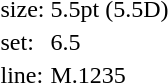<table style="margin-left:40px;">
<tr>
<td>size:</td>
<td>5.5pt (5.5D)</td>
</tr>
<tr>
<td>set:</td>
<td>6.5</td>
</tr>
<tr>
<td>line:</td>
<td>M.1235</td>
</tr>
</table>
